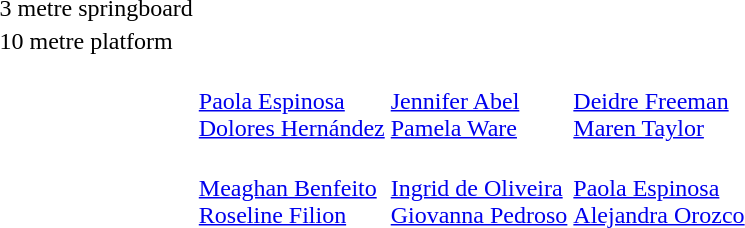<table>
<tr>
<td>3 metre springboard<br></td>
<td></td>
<td></td>
<td></td>
</tr>
<tr>
<td>10 metre platform<br></td>
<td></td>
<td></td>
<td></td>
</tr>
<tr>
<td><br></td>
<td><br><a href='#'>Paola Espinosa</a><br><a href='#'>Dolores Hernández</a></td>
<td><br><a href='#'>Jennifer Abel</a><br><a href='#'>Pamela Ware</a></td>
<td><br><a href='#'>Deidre Freeman</a><br><a href='#'>Maren Taylor</a></td>
</tr>
<tr>
<td><br></td>
<td><br><a href='#'>Meaghan Benfeito</a><br><a href='#'>Roseline Filion</a></td>
<td><br><a href='#'>Ingrid de Oliveira</a><br><a href='#'>Giovanna Pedroso</a></td>
<td><br><a href='#'>Paola Espinosa</a><br><a href='#'>Alejandra Orozco</a></td>
</tr>
</table>
